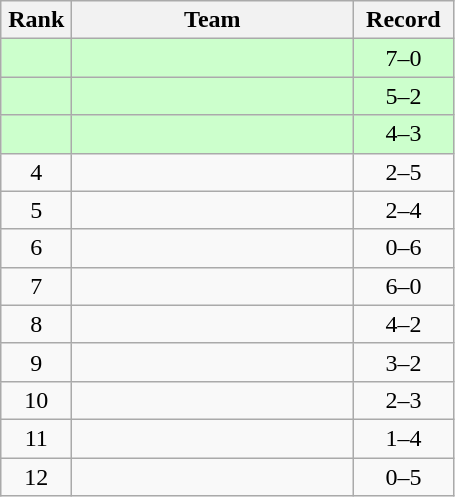<table class="wikitable" style="text-align: center;">
<tr>
<th width=40>Rank</th>
<th width=180>Team</th>
<th width=60>Record</th>
</tr>
<tr bgcolor="#ccffcc">
<td></td>
<td align="left"></td>
<td>7–0</td>
</tr>
<tr bgcolor="#ccffcc">
<td></td>
<td align="left"></td>
<td>5–2</td>
</tr>
<tr bgcolor="#ccffcc">
<td></td>
<td align="left"></td>
<td>4–3</td>
</tr>
<tr>
<td>4</td>
<td align="left"></td>
<td>2–5</td>
</tr>
<tr>
<td>5</td>
<td align="left"></td>
<td>2–4</td>
</tr>
<tr>
<td>6</td>
<td align="left"></td>
<td>0–6</td>
</tr>
<tr>
<td>7</td>
<td align="left"></td>
<td>6–0</td>
</tr>
<tr>
<td>8</td>
<td align="left"></td>
<td>4–2</td>
</tr>
<tr>
<td>9</td>
<td align="left"></td>
<td>3–2</td>
</tr>
<tr>
<td>10</td>
<td align="left"></td>
<td>2–3</td>
</tr>
<tr>
<td>11</td>
<td align="left"></td>
<td>1–4</td>
</tr>
<tr>
<td>12</td>
<td align="left"></td>
<td>0–5</td>
</tr>
</table>
